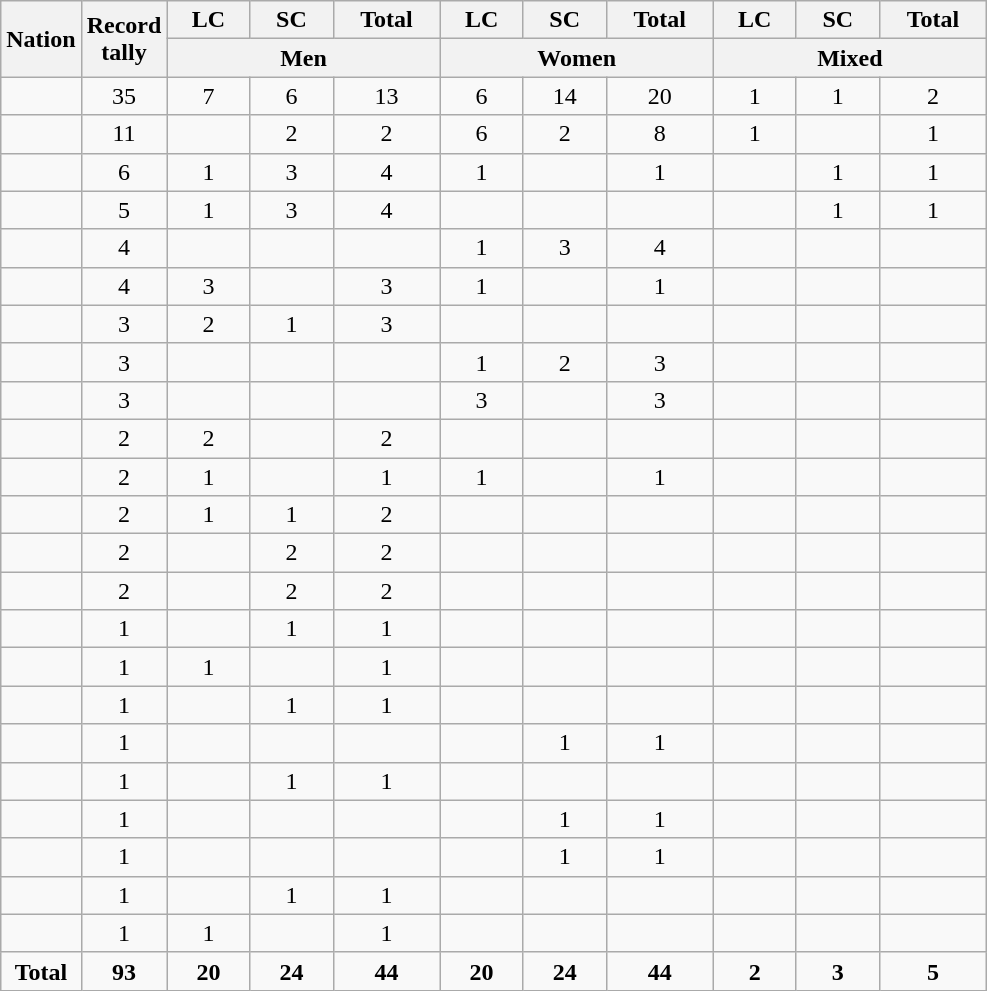<table class="wikitable sortable" style="text-align:center">
<tr>
<th rowspan="2">Nation</th>
<th rowspan="2">Record<br>tally</th>
<th style="width:3em">LC</th>
<th style="width:3em">SC</th>
<th style="width:4em">Total</th>
<th style="width:3em">LC</th>
<th style="width:3em">SC</th>
<th style="width:4em">Total</th>
<th style="width:3em">LC</th>
<th style="width:3em">SC</th>
<th style="width:4em">Total</th>
</tr>
<tr class="unsortable">
<th colspan="3">Men</th>
<th colspan="3">Women</th>
<th colspan="3">Mixed</th>
</tr>
<tr>
<td align=left></td>
<td>35</td>
<td>7</td>
<td>6</td>
<td>13</td>
<td>6</td>
<td>14</td>
<td>20</td>
<td>1</td>
<td>1</td>
<td>2</td>
</tr>
<tr>
<td align=left></td>
<td>11</td>
<td></td>
<td>2</td>
<td>2</td>
<td>6</td>
<td>2</td>
<td>8</td>
<td>1</td>
<td></td>
<td>1</td>
</tr>
<tr>
<td align=left></td>
<td>6</td>
<td>1</td>
<td>3</td>
<td>4</td>
<td>1</td>
<td></td>
<td>1</td>
<td></td>
<td>1</td>
<td>1</td>
</tr>
<tr>
<td align=left></td>
<td>5</td>
<td>1</td>
<td>3</td>
<td>4</td>
<td></td>
<td></td>
<td></td>
<td></td>
<td>1</td>
<td>1</td>
</tr>
<tr>
<td align=left></td>
<td>4</td>
<td></td>
<td></td>
<td></td>
<td>1</td>
<td>3</td>
<td>4</td>
<td></td>
<td></td>
<td></td>
</tr>
<tr>
<td align=left></td>
<td>4</td>
<td>3</td>
<td></td>
<td>3</td>
<td>1</td>
<td></td>
<td>1</td>
<td></td>
<td></td>
<td></td>
</tr>
<tr>
<td align=left></td>
<td>3</td>
<td>2</td>
<td>1</td>
<td>3</td>
<td></td>
<td></td>
<td></td>
<td></td>
<td></td>
<td></td>
</tr>
<tr>
<td align=left></td>
<td>3</td>
<td></td>
<td></td>
<td></td>
<td>1</td>
<td>2</td>
<td>3</td>
<td></td>
<td></td>
<td></td>
</tr>
<tr>
<td align=left></td>
<td>3</td>
<td></td>
<td></td>
<td></td>
<td>3</td>
<td></td>
<td>3</td>
<td></td>
<td></td>
<td></td>
</tr>
<tr>
<td align=left></td>
<td>2</td>
<td>2</td>
<td></td>
<td>2</td>
<td></td>
<td></td>
<td></td>
<td></td>
<td></td>
<td></td>
</tr>
<tr>
<td align=left></td>
<td>2</td>
<td>1</td>
<td></td>
<td>1</td>
<td>1</td>
<td></td>
<td>1</td>
<td></td>
<td></td>
<td></td>
</tr>
<tr>
<td align=left></td>
<td>2</td>
<td>1</td>
<td>1</td>
<td>2</td>
<td></td>
<td></td>
<td></td>
<td></td>
<td></td>
<td></td>
</tr>
<tr>
<td align=left></td>
<td>2</td>
<td></td>
<td>2</td>
<td>2</td>
<td></td>
<td></td>
<td></td>
<td></td>
<td></td>
<td></td>
</tr>
<tr>
<td align=left></td>
<td>2</td>
<td></td>
<td>2</td>
<td>2</td>
<td></td>
<td></td>
<td></td>
<td></td>
<td></td>
<td></td>
</tr>
<tr>
<td align=left></td>
<td>1</td>
<td></td>
<td>1</td>
<td>1</td>
<td></td>
<td></td>
<td></td>
<td></td>
<td></td>
<td></td>
</tr>
<tr>
<td align=left></td>
<td>1</td>
<td>1</td>
<td></td>
<td>1</td>
<td></td>
<td></td>
<td></td>
<td></td>
<td></td>
<td></td>
</tr>
<tr>
<td align=left></td>
<td>1</td>
<td></td>
<td>1</td>
<td>1</td>
<td></td>
<td></td>
<td></td>
<td></td>
<td></td>
<td></td>
</tr>
<tr>
<td align=left></td>
<td>1</td>
<td></td>
<td></td>
<td></td>
<td></td>
<td>1</td>
<td>1</td>
<td></td>
<td></td>
<td></td>
</tr>
<tr>
<td align=left></td>
<td>1</td>
<td></td>
<td>1</td>
<td>1</td>
<td></td>
<td></td>
<td></td>
<td></td>
<td></td>
<td></td>
</tr>
<tr>
<td align=left></td>
<td>1</td>
<td></td>
<td></td>
<td></td>
<td></td>
<td>1</td>
<td>1</td>
<td></td>
<td></td>
<td></td>
</tr>
<tr>
<td align=left></td>
<td>1</td>
<td></td>
<td></td>
<td></td>
<td></td>
<td>1</td>
<td>1</td>
<td></td>
<td></td>
<td></td>
</tr>
<tr>
<td align=left></td>
<td>1</td>
<td></td>
<td>1</td>
<td>1</td>
<td></td>
<td></td>
<td></td>
<td></td>
<td></td>
<td></td>
</tr>
<tr>
<td align=left></td>
<td>1</td>
<td>1</td>
<td></td>
<td>1</td>
<td></td>
<td></td>
<td></td>
<td></td>
<td></td>
<td></td>
</tr>
<tr class=sortbottom>
<td><strong>Total</strong></td>
<td><strong>93</strong></td>
<td><strong>20</strong></td>
<td><strong>24</strong></td>
<td><strong>44</strong></td>
<td><strong>20</strong></td>
<td><strong>24</strong></td>
<td><strong>44</strong></td>
<td><strong>2</strong></td>
<td><strong>3</strong></td>
<td><strong>5</strong></td>
</tr>
</table>
